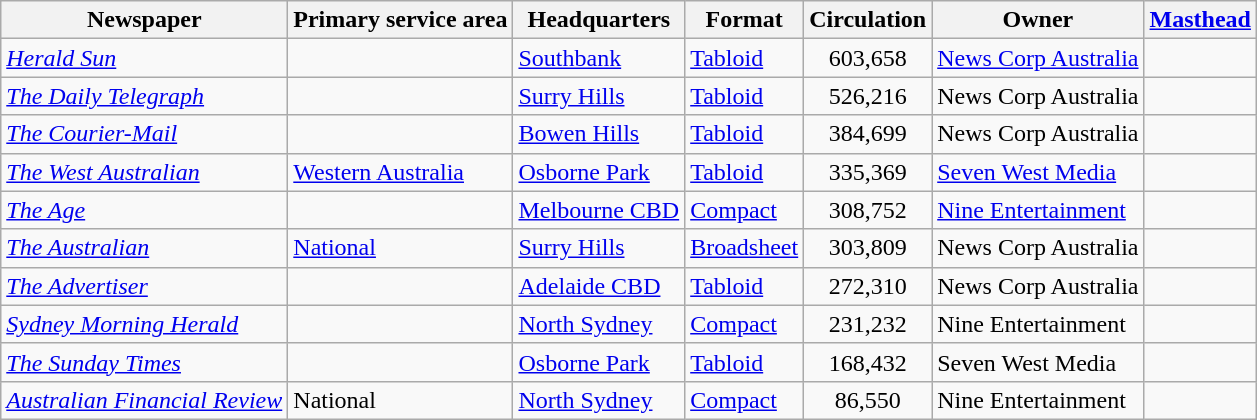<table class="wikitable sortable" style="border: gray solid 1px; border-collapse: collapse;" cellpadding="5">
<tr valign="top">
<th>Newspaper</th>
<th>Primary service area</th>
<th>Headquarters</th>
<th>Format</th>
<th data-sort-type="number">Circulation</th>
<th>Owner</th>
<th class="unsortable"><a href='#'>Masthead</a></th>
</tr>
<tr>
<td><em><a href='#'>Herald Sun</a></em></td>
<td></td>
<td><a href='#'>Southbank</a></td>
<td><a href='#'>Tabloid</a></td>
<td align="center">603,658</td>
<td><a href='#'>News Corp Australia</a></td>
<td></td>
</tr>
<tr>
<td><em><a href='#'>The Daily Telegraph</a></em></td>
<td></td>
<td><a href='#'>Surry Hills</a></td>
<td><a href='#'>Tabloid</a></td>
<td align="center">526,216</td>
<td>News Corp Australia</td>
<td></td>
</tr>
<tr>
<td><em><a href='#'>The Courier-Mail</a></em></td>
<td></td>
<td><a href='#'>Bowen Hills</a></td>
<td><a href='#'>Tabloid</a></td>
<td align="center">384,699</td>
<td>News Corp Australia</td>
<td></td>
</tr>
<tr>
<td><em><a href='#'>The West Australian</a></em></td>
<td><a href='#'>Western Australia</a></td>
<td><a href='#'>Osborne Park</a></td>
<td><a href='#'>Tabloid</a></td>
<td align="center">335,369</td>
<td><a href='#'>Seven West Media</a></td>
<td></td>
</tr>
<tr>
<td><em><a href='#'>The Age</a></em></td>
<td></td>
<td><a href='#'>Melbourne CBD</a></td>
<td><a href='#'>Compact</a></td>
<td align="center">308,752</td>
<td><a href='#'>Nine Entertainment</a></td>
<td></td>
</tr>
<tr>
<td><em><a href='#'>The Australian</a></em></td>
<td><a href='#'>National</a></td>
<td><a href='#'>Surry Hills</a></td>
<td><a href='#'>Broadsheet</a></td>
<td align="center">303,809</td>
<td>News Corp Australia</td>
<td></td>
</tr>
<tr>
<td><em><a href='#'>The Advertiser</a></em></td>
<td></td>
<td><a href='#'>Adelaide CBD</a></td>
<td><a href='#'>Tabloid</a></td>
<td align="center">272,310</td>
<td>News Corp Australia</td>
<td></td>
</tr>
<tr>
<td><em><a href='#'>Sydney Morning Herald</a></em></td>
<td></td>
<td><a href='#'>North Sydney</a></td>
<td><a href='#'>Compact</a></td>
<td align="center">231,232</td>
<td>Nine Entertainment</td>
<td></td>
</tr>
<tr>
<td><em><a href='#'>The Sunday Times</a></em></td>
<td></td>
<td><a href='#'>Osborne Park</a></td>
<td><a href='#'>Tabloid</a></td>
<td align="center">168,432</td>
<td>Seven West Media</td>
<td></td>
</tr>
<tr>
<td><em><a href='#'>Australian Financial Review</a></em></td>
<td>National</td>
<td><a href='#'>North Sydney</a></td>
<td><a href='#'>Compact</a></td>
<td align="center">86,550</td>
<td>Nine Entertainment</td>
<td></td>
</tr>
</table>
